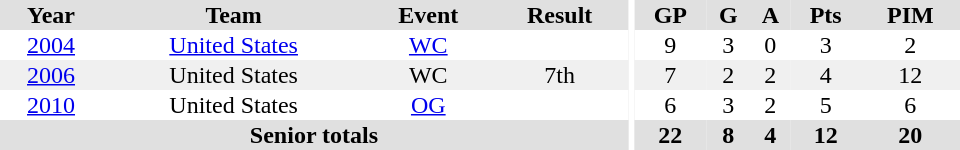<table border="0" cellpadding="1" cellspacing="0" ID="Table3" style="text-align:center; width:40em">
<tr ALIGN="center" bgcolor="#e0e0e0">
<th>Year</th>
<th>Team</th>
<th>Event</th>
<th>Result</th>
<th rowspan="99" bgcolor="#ffffff"></th>
<th>GP</th>
<th>G</th>
<th>A</th>
<th>Pts</th>
<th>PIM</th>
</tr>
<tr>
<td><a href='#'>2004</a></td>
<td><a href='#'>United States</a></td>
<td><a href='#'>WC</a></td>
<td></td>
<td>9</td>
<td>3</td>
<td>0</td>
<td>3</td>
<td>2</td>
</tr>
<tr bgcolor="#f0f0f0">
<td><a href='#'>2006</a></td>
<td>United States</td>
<td>WC</td>
<td>7th</td>
<td>7</td>
<td>2</td>
<td>2</td>
<td>4</td>
<td>12</td>
</tr>
<tr>
<td><a href='#'>2010</a></td>
<td>United States</td>
<td><a href='#'>OG</a></td>
<td></td>
<td>6</td>
<td>3</td>
<td>2</td>
<td>5</td>
<td>6</td>
</tr>
<tr bgcolor="#e0e0e0">
<th colspan="4">Senior totals</th>
<th>22</th>
<th>8</th>
<th>4</th>
<th>12</th>
<th>20</th>
</tr>
</table>
